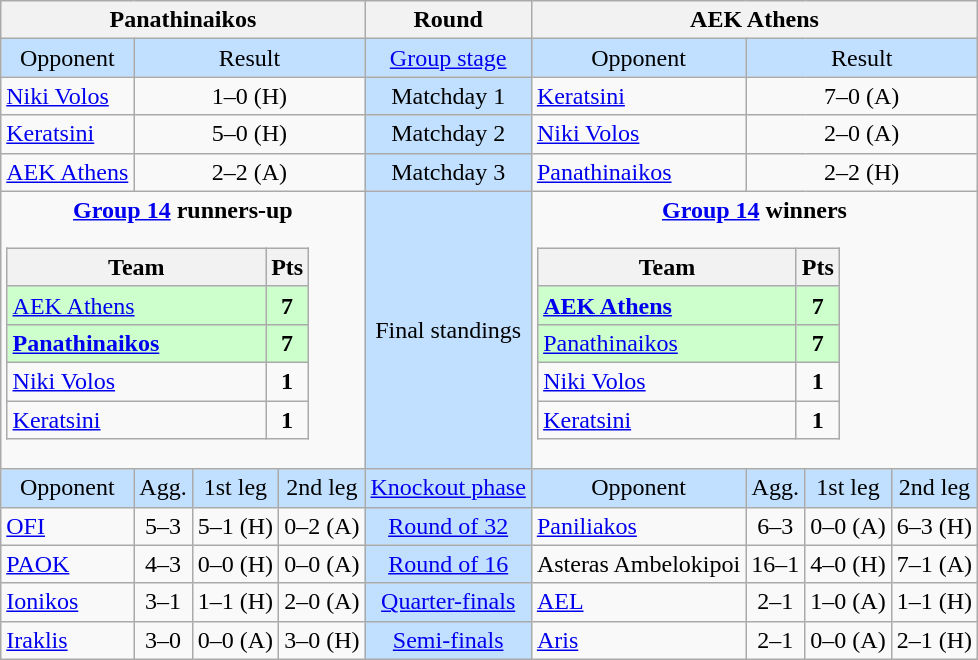<table class="wikitable" style="text-align:center">
<tr>
<th colspan="4">Panathinaikos</th>
<th>Round</th>
<th colspan="4">AEK Athens</th>
</tr>
<tr style="background:#C1E0FF">
<td>Opponent</td>
<td colspan="3">Result</td>
<td><a href='#'>Group stage</a></td>
<td>Opponent</td>
<td colspan="3">Result</td>
</tr>
<tr>
<td style="text-align:left"><a href='#'>Niki Volos</a></td>
<td colspan="3">1–0 (H)</td>
<td style="background:#C1E0FF">Matchday 1</td>
<td style="text-align:left"><a href='#'>Keratsini</a></td>
<td colspan="3">7–0 (A)</td>
</tr>
<tr>
<td style="text-align:left"><a href='#'>Keratsini</a></td>
<td colspan="3">5–0 (H)</td>
<td style="background:#C1E0FF">Matchday 2</td>
<td style="text-align:left"><a href='#'>Niki Volos</a></td>
<td colspan="3">2–0 (A)</td>
</tr>
<tr>
<td style="text-align:left"><a href='#'>AEK Athens</a></td>
<td colspan="3">2–2 (A)</td>
<td style="background:#C1E0FF">Matchday 3</td>
<td style="text-align:left"><a href='#'>Panathinaikos</a></td>
<td colspan="3">2–2 (H)</td>
</tr>
<tr>
<td colspan="4" style="vertical-align:top"><strong><a href='#'>Group 14</a> runners-up</strong><br><div><table class="wikitable" style="text-align: center;">
<tr>
<th width=165>Team</th>
<th width=20>Pts</th>
</tr>
<tr bgcolor="#ccffcc">
<td align=left><a href='#'>AEK Athens</a></td>
<td><strong>7</strong></td>
</tr>
<tr bgcolor="#ccffcc">
<td align=left><strong><a href='#'>Panathinaikos</a></strong></td>
<td><strong>7</strong></td>
</tr>
<tr>
<td align=left><a href='#'>Niki Volos</a></td>
<td><strong>1</strong></td>
</tr>
<tr>
<td align=left><a href='#'>Keratsini</a></td>
<td><strong>1</strong></td>
</tr>
</table>
</div></td>
<td style="background:#C1E0FF">Final standings</td>
<td colspan="4" style="vertical-align:top"><strong><a href='#'>Group 14</a> winners</strong><br><div><table class="wikitable" style="text-align: center;">
<tr>
<th width=165>Team</th>
<th width=20>Pts</th>
</tr>
<tr bgcolor="#ccffcc">
<td align=left><strong><a href='#'>AEK Athens</a></strong></td>
<td><strong>7</strong></td>
</tr>
<tr bgcolor="#ccffcc">
<td align=left><a href='#'>Panathinaikos</a></td>
<td><strong>7</strong></td>
</tr>
<tr>
<td align=left><a href='#'>Niki Volos</a></td>
<td><strong>1</strong></td>
</tr>
<tr>
<td align=left><a href='#'>Keratsini</a></td>
<td><strong>1</strong></td>
</tr>
</table>
</div></td>
</tr>
<tr style="background:#C1E0FF">
<td>Opponent</td>
<td>Agg.</td>
<td>1st leg</td>
<td>2nd leg</td>
<td><a href='#'>Knockout phase</a></td>
<td>Opponent</td>
<td>Agg.</td>
<td>1st leg</td>
<td>2nd leg</td>
</tr>
<tr>
<td style="text-align:left"><a href='#'>OFI</a></td>
<td>5–3</td>
<td>5–1 (H)</td>
<td>0–2 (A)</td>
<td style="background:#C1E0FF"><a href='#'>Round of 32</a></td>
<td style="text-align:left"><a href='#'>Paniliakos</a></td>
<td>6–3</td>
<td>0–0 (A)</td>
<td>6–3 (H)</td>
</tr>
<tr>
<td style="text-align:left"><a href='#'>PAOK</a></td>
<td>4–3 </td>
<td>0–0 (H)</td>
<td>0–0  (A)</td>
<td style="background:#C1E0FF"><a href='#'>Round of 16</a></td>
<td style="text-align:left">Asteras Ambelokipoi</td>
<td>16–1</td>
<td>4–0 (H)</td>
<td>7–1 (A)</td>
</tr>
<tr>
<td style="text-align:left"><a href='#'>Ionikos</a></td>
<td>3–1</td>
<td>1–1 (H)</td>
<td>2–0 (A)</td>
<td style="background:#C1E0FF"><a href='#'>Quarter-finals</a></td>
<td style="text-align:left"><a href='#'>AEL</a></td>
<td>2–1</td>
<td>1–0 (A)</td>
<td>1–1  (H)</td>
</tr>
<tr>
<td style="text-align:left"><a href='#'>Iraklis</a></td>
<td>3–0</td>
<td>0–0 (A)</td>
<td>3–0 (H)</td>
<td style="background:#C1E0FF"><a href='#'>Semi-finals</a></td>
<td style="text-align:left"><a href='#'>Aris</a></td>
<td>2–1</td>
<td>0–0 (A)</td>
<td>2–1 (H)</td>
</tr>
</table>
